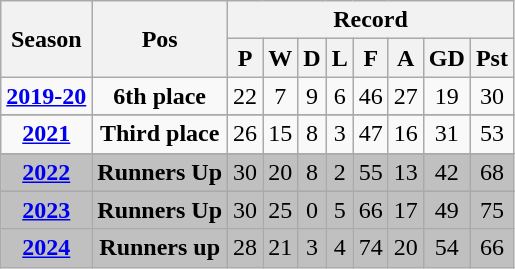<table Class="wikitable" style="text-align: center;">
<tr>
<th rowspan="2">Season</th>
<th rowspan="2">Pos</th>
<th colspan="9">Record</th>
</tr>
<tr>
<th>P</th>
<th>W</th>
<th>D</th>
<th>L</th>
<th>F</th>
<th>A</th>
<th>GD</th>
<th>Pst</th>
</tr>
<tr style=>
<td><strong><a href='#'>2019-20</a></strong></td>
<td><strong>6th place</strong></td>
<td>22</td>
<td>7</td>
<td>9</td>
<td>6</td>
<td>46</td>
<td>27</td>
<td>19</td>
<td>30</td>
</tr>
<tr>
</tr>
<tr style="background:;">
<td><strong><a href='#'>2021</a></strong></td>
<td><strong>Third place</strong></td>
<td>26</td>
<td>15</td>
<td>8</td>
<td>3</td>
<td>47</td>
<td>16</td>
<td>31</td>
<td>53</td>
</tr>
<tr>
</tr>
<tr style="background:silver;">
<td><strong><a href='#'>2022</a></strong></td>
<td><strong>Runners Up</strong></td>
<td>30</td>
<td>20</td>
<td>8</td>
<td>2</td>
<td>55</td>
<td>13</td>
<td>42</td>
<td>68</td>
</tr>
<tr>
</tr>
<tr style="background:silver;">
<td><strong><a href='#'>2023</a></strong></td>
<td><strong>Runners Up</strong></td>
<td>30</td>
<td>25</td>
<td>0</td>
<td>5</td>
<td>66</td>
<td>17</td>
<td>49</td>
<td>75</td>
</tr>
<tr style="background:silver;">
<td><strong><a href='#'>2024</a></strong></td>
<td><strong>Runners up</strong></td>
<td>28</td>
<td>21</td>
<td>3</td>
<td>4</td>
<td>74</td>
<td>20</td>
<td>54</td>
<td>66</td>
</tr>
</table>
